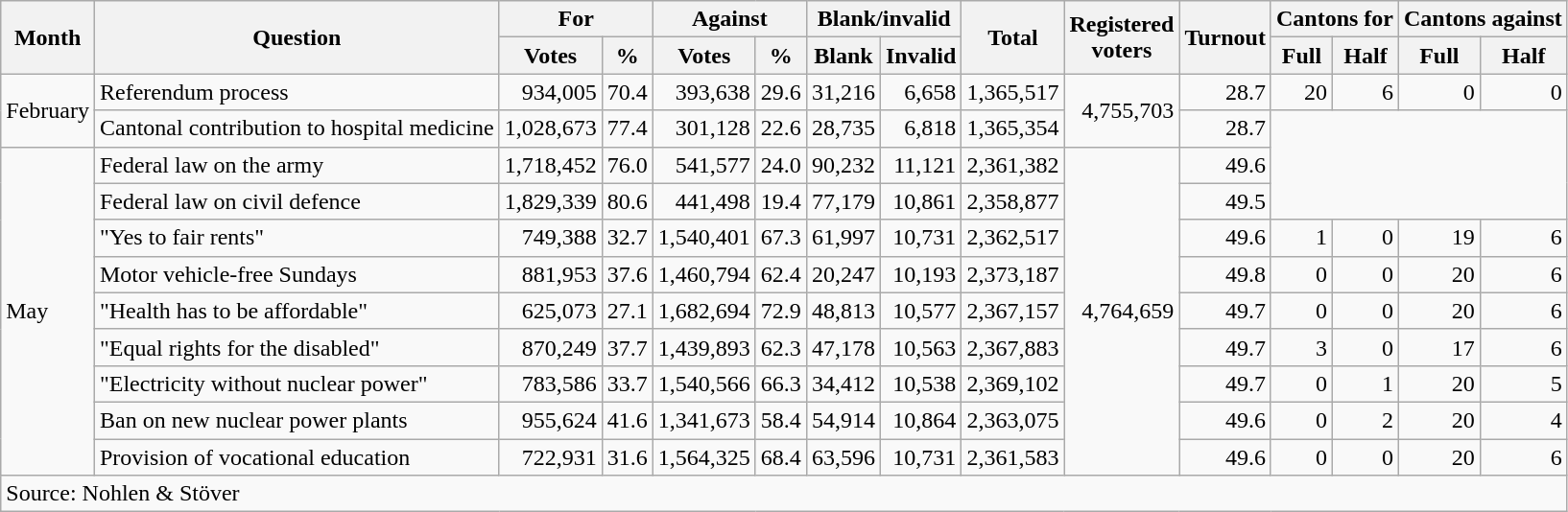<table class=wikitable style=text-align:right>
<tr>
<th rowspan=2>Month</th>
<th rowspan=2>Question</th>
<th colspan=2>For</th>
<th colspan=2>Against</th>
<th colspan=2>Blank/invalid</th>
<th rowspan=2>Total</th>
<th rowspan=2>Registered<br>voters</th>
<th rowspan=2>Turnout</th>
<th colspan=2>Cantons for</th>
<th colspan=2>Cantons against</th>
</tr>
<tr>
<th>Votes</th>
<th>%</th>
<th>Votes</th>
<th>%</th>
<th>Blank</th>
<th>Invalid</th>
<th>Full</th>
<th>Half</th>
<th>Full</th>
<th>Half</th>
</tr>
<tr>
<td align=left rowspan=2>February</td>
<td align=left>Referendum process</td>
<td>934,005</td>
<td>70.4</td>
<td>393,638</td>
<td>29.6</td>
<td>31,216</td>
<td>6,658</td>
<td>1,365,517</td>
<td rowspan=2>4,755,703</td>
<td>28.7</td>
<td>20</td>
<td>6</td>
<td>0</td>
<td>0</td>
</tr>
<tr>
<td align=left>Cantonal contribution to hospital medicine</td>
<td>1,028,673</td>
<td>77.4</td>
<td>301,128</td>
<td>22.6</td>
<td>28,735</td>
<td>6,818</td>
<td>1,365,354</td>
<td>28.7</td>
<td colspan=4 rowspan=3></td>
</tr>
<tr>
<td align=left rowspan=9>May</td>
<td align=left>Federal law on the army</td>
<td>1,718,452</td>
<td>76.0</td>
<td>541,577</td>
<td>24.0</td>
<td>90,232</td>
<td>11,121</td>
<td>2,361,382</td>
<td rowspan=9>4,764,659</td>
<td>49.6</td>
</tr>
<tr>
<td align=left>Federal law on civil defence</td>
<td>1,829,339</td>
<td>80.6</td>
<td>441,498</td>
<td>19.4</td>
<td>77,179</td>
<td>10,861</td>
<td>2,358,877</td>
<td>49.5</td>
</tr>
<tr>
<td align=left>"Yes to fair rents"</td>
<td>749,388</td>
<td>32.7</td>
<td>1,540,401</td>
<td>67.3</td>
<td>61,997</td>
<td>10,731</td>
<td>2,362,517</td>
<td>49.6</td>
<td>1</td>
<td>0</td>
<td>19</td>
<td>6</td>
</tr>
<tr>
<td align=left>Motor vehicle-free Sundays</td>
<td>881,953</td>
<td>37.6</td>
<td>1,460,794</td>
<td>62.4</td>
<td>20,247</td>
<td>10,193</td>
<td>2,373,187</td>
<td>49.8</td>
<td>0</td>
<td>0</td>
<td>20</td>
<td>6</td>
</tr>
<tr>
<td align=left>"Health has to be affordable"</td>
<td>625,073</td>
<td>27.1</td>
<td>1,682,694</td>
<td>72.9</td>
<td>48,813</td>
<td>10,577</td>
<td>2,367,157</td>
<td>49.7</td>
<td>0</td>
<td>0</td>
<td>20</td>
<td>6</td>
</tr>
<tr>
<td align=left>"Equal rights for the disabled"</td>
<td>870,249</td>
<td>37.7</td>
<td>1,439,893</td>
<td>62.3</td>
<td>47,178</td>
<td>10,563</td>
<td>2,367,883</td>
<td>49.7</td>
<td>3</td>
<td>0</td>
<td>17</td>
<td>6</td>
</tr>
<tr>
<td align=left>"Electricity without nuclear power"</td>
<td>783,586</td>
<td>33.7</td>
<td>1,540,566</td>
<td>66.3</td>
<td>34,412</td>
<td>10,538</td>
<td>2,369,102</td>
<td>49.7</td>
<td>0</td>
<td>1</td>
<td>20</td>
<td>5</td>
</tr>
<tr>
<td align=left>Ban on new nuclear power plants</td>
<td>955,624</td>
<td>41.6</td>
<td>1,341,673</td>
<td>58.4</td>
<td>54,914</td>
<td>10,864</td>
<td>2,363,075</td>
<td>49.6</td>
<td>0</td>
<td>2</td>
<td>20</td>
<td>4</td>
</tr>
<tr>
<td align=left>Provision of vocational education</td>
<td>722,931</td>
<td>31.6</td>
<td>1,564,325</td>
<td>68.4</td>
<td>63,596</td>
<td>10,731</td>
<td>2,361,583</td>
<td>49.6</td>
<td>0</td>
<td>0</td>
<td>20</td>
<td>6</td>
</tr>
<tr>
<td align=left colspan=15>Source: Nohlen & Stöver</td>
</tr>
</table>
